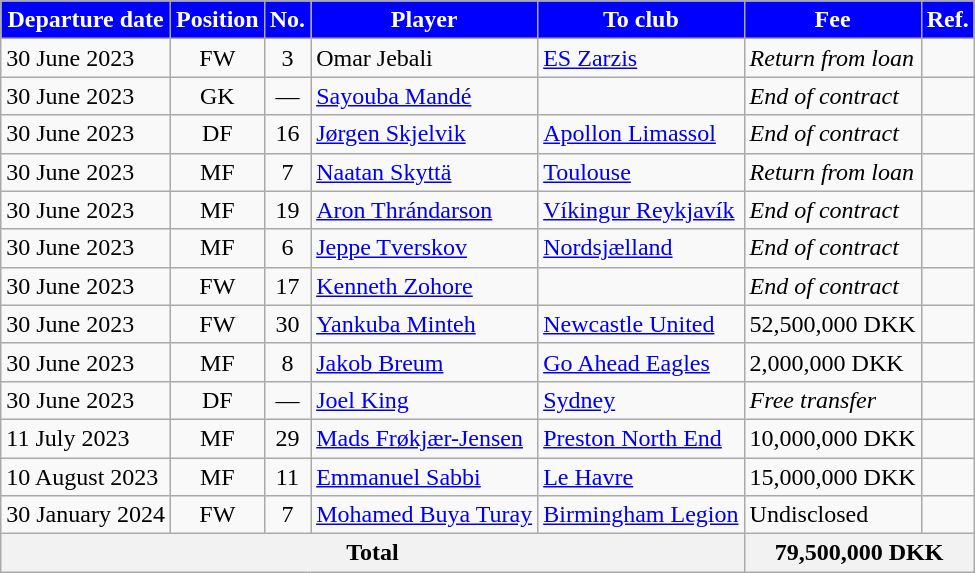<table class="wikitable sortable">
<tr>
<th style="background:#0000ff; color:white;"><strong>Departure date</strong></th>
<th style="background:#0000ff; color:white;"><strong>Position</strong></th>
<th style="background:#0000ff; color:white;"><strong>No.</strong></th>
<th style="background:#0000ff; color:white;"><strong>Player</strong></th>
<th style="background:#0000ff; color:white;"><strong>To club</strong></th>
<th style="background:#0000ff; color:white;"><strong>Fee</strong></th>
<th style="background:#0000ff; color:white;"><strong>Ref.</strong></th>
</tr>
<tr>
<td>30 June 2023</td>
<td style="text-align:center;">FW</td>
<td style="text-align:center;">3</td>
<td style="text-align:left;"> Omar Jebali</td>
<td style="text-align:left;"> <a href='#'>ES Zarzis</a></td>
<td><em>Return from loan</em></td>
<td></td>
</tr>
<tr>
<td>30 June 2023</td>
<td style="text-align:center;">GK</td>
<td style="text-align:center;">—</td>
<td style="text-align:left;"> <a href='#'>Sayouba Mandé</a></td>
<td style="text-align:left;"></td>
<td><em>End of contract</em></td>
<td></td>
</tr>
<tr>
<td>30 June 2023</td>
<td style="text-align:center;">DF</td>
<td style="text-align:center;">16</td>
<td style="text-align:left;"> <a href='#'>Jørgen Skjelvik</a></td>
<td style="text-align:left;"> <a href='#'>Apollon Limassol</a></td>
<td><em>End of contract</em></td>
<td></td>
</tr>
<tr>
<td>30 June 2023</td>
<td style="text-align:center;">MF</td>
<td style="text-align:center;">7</td>
<td style="text-align:left;"> <a href='#'>Naatan Skyttä</a></td>
<td style="text-align:left;"> <a href='#'>Toulouse</a></td>
<td><em>Return from loan</em></td>
<td></td>
</tr>
<tr>
<td>30 June 2023</td>
<td style="text-align:center;">MF</td>
<td style="text-align:center;">19</td>
<td style="text-align:left;"> <a href='#'>Aron Thrándarson</a></td>
<td style="text-align:left;"> <a href='#'>Víkingur Reykjavík</a></td>
<td><em>End of contract</em></td>
<td></td>
</tr>
<tr>
<td>30 June 2023</td>
<td style="text-align:center;">MF</td>
<td style="text-align:center;">6</td>
<td style="text-align:left;"> <a href='#'>Jeppe Tverskov</a></td>
<td style="text-align:left;"> <a href='#'>Nordsjælland</a></td>
<td><em>End of contract</em></td>
<td></td>
</tr>
<tr>
<td>30 June 2023</td>
<td style="text-align:center;">FW</td>
<td style="text-align:center;">17</td>
<td style="text-align:left;"> <a href='#'>Kenneth Zohore</a></td>
<td style="text-align:left;"></td>
<td><em>End of contract</em></td>
<td></td>
</tr>
<tr>
<td>30 June 2023</td>
<td style="text-align:center;">FW</td>
<td style="text-align:center;">30</td>
<td style="text-align:left;"> <a href='#'>Yankuba Minteh</a></td>
<td style="text-align:left;"> <a href='#'>Newcastle United</a></td>
<td>52,500,000 DKK</td>
<td></td>
</tr>
<tr>
<td>30 June 2023</td>
<td style="text-align:center;">MF</td>
<td style="text-align:center;">8</td>
<td style="text-align:left;"> <a href='#'>Jakob Breum</a></td>
<td style="text-align:left;"> <a href='#'>Go Ahead Eagles</a></td>
<td>2,000,000 DKK</td>
<td></td>
</tr>
<tr>
<td>30 June 2023</td>
<td style="text-align:center;">DF</td>
<td style="text-align:center;">—</td>
<td style="text-align:left;"> <a href='#'>Joel King</a></td>
<td style="text-align:left;"> <a href='#'>Sydney</a></td>
<td><em>Free transfer</em></td>
<td></td>
</tr>
<tr>
<td>11 July 2023</td>
<td style="text-align:center;">MF</td>
<td style="text-align:center;">29</td>
<td style="text-align:left;"> <a href='#'>Mads Frøkjær-Jensen</a></td>
<td style="text-align:left;"> <a href='#'>Preston North End</a></td>
<td>10,000,000 DKK</td>
<td></td>
</tr>
<tr>
<td>10 August 2023</td>
<td style="text-align:center;">MF</td>
<td style="text-align:center;">11</td>
<td style="text-align:left;"> <a href='#'>Emmanuel Sabbi</a></td>
<td style="text-align:left;"> <a href='#'>Le Havre</a></td>
<td>15,000,000 DKK</td>
<td></td>
</tr>
<tr>
<td>30 January 2024</td>
<td style="text-align:center;">FW</td>
<td style="text-align:center;">7</td>
<td style="text-align:left;"> <a href='#'>Mohamed Buya Turay</a></td>
<td style="text-align:left;"> <a href='#'>Birmingham Legion</a></td>
<td>Undisclosed</td>
<td></td>
</tr>
<tr>
<th colspan="5">Total</th>
<th colspan="2">79,500,000 DKK</th>
</tr>
</table>
